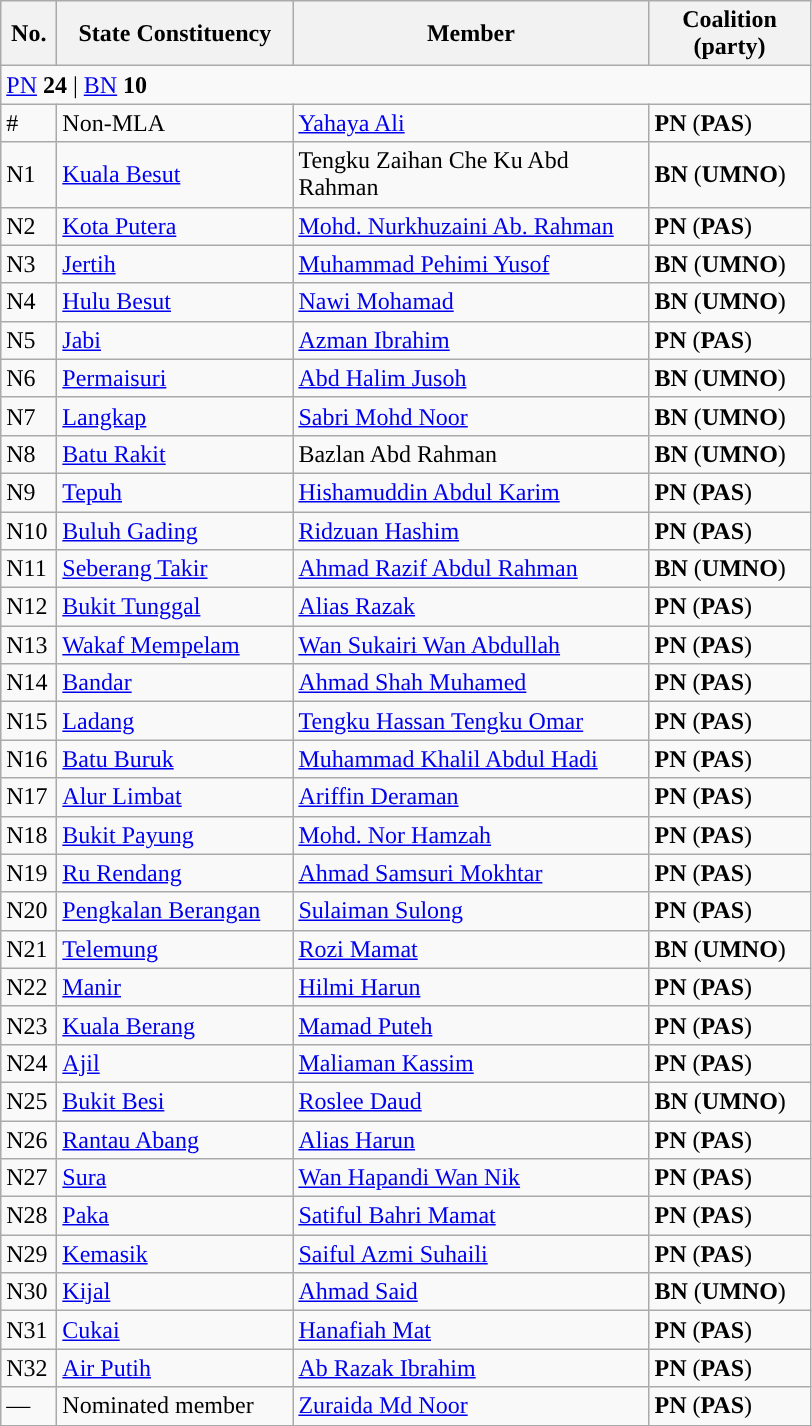<table class="wikitable sortable">
<tr>
<th style="width:30px;">No.</th>
<th style="width:150px;">State Constituency</th>
<th style="width:230px;">Member</th>
<th style="width:100px;">Coalition (party)</th>
</tr>
<tr>
<td colspan="7"><a href='#'>PN</a> <strong>24</strong> | <a href='#'>BN</a> <strong>10</strong></td>
</tr>
<tr>
<td>#</td>
<td>Non-MLA</td>
<td><a href='#'>Yahaya Ali</a></td>
<td style="background:"><strong>PN</strong> (<strong>PAS</strong>)</td>
</tr>
<tr>
<td>N1</td>
<td><a href='#'>Kuala Besut</a></td>
<td>Tengku Zaihan Che Ku Abd Rahman</td>
<td style="background:"><strong>BN</strong> (<strong>UMNO</strong>)</td>
</tr>
<tr>
<td>N2</td>
<td><a href='#'>Kota Putera</a></td>
<td><a href='#'>Mohd. Nurkhuzaini Ab. Rahman</a></td>
<td style="background:"><strong>PN</strong> (<strong>PAS</strong>)</td>
</tr>
<tr>
<td>N3</td>
<td><a href='#'>Jertih</a></td>
<td><a href='#'>Muhammad Pehimi Yusof</a></td>
<td style="background:"><strong>BN</strong> (<strong>UMNO</strong>)</td>
</tr>
<tr>
<td>N4</td>
<td><a href='#'>Hulu Besut</a></td>
<td><a href='#'>Nawi Mohamad</a></td>
<td style="background:"><strong>BN</strong> (<strong>UMNO</strong>)</td>
</tr>
<tr>
<td>N5</td>
<td><a href='#'>Jabi</a></td>
<td><a href='#'>Azman Ibrahim</a></td>
<td style="background:"><strong>PN</strong> (<strong>PAS</strong>)</td>
</tr>
<tr>
<td>N6</td>
<td><a href='#'>Permaisuri</a></td>
<td><a href='#'>Abd Halim Jusoh</a></td>
<td style="background:"><strong>BN</strong> (<strong>UMNO</strong>)</td>
</tr>
<tr>
<td>N7</td>
<td><a href='#'>Langkap</a></td>
<td><a href='#'>Sabri Mohd Noor</a></td>
<td style="background:"><strong>BN</strong> (<strong>UMNO</strong>)</td>
</tr>
<tr>
<td>N8</td>
<td><a href='#'>Batu Rakit</a></td>
<td>Bazlan Abd Rahman</td>
<td style="background:"><strong>BN</strong> (<strong>UMNO</strong>)</td>
</tr>
<tr>
<td>N9</td>
<td><a href='#'>Tepuh</a></td>
<td><a href='#'>Hishamuddin Abdul Karim</a></td>
<td style="background:"><strong>PN</strong> (<strong>PAS</strong>)</td>
</tr>
<tr>
<td>N10</td>
<td><a href='#'>Buluh Gading</a></td>
<td><a href='#'>Ridzuan Hashim</a></td>
<td style="background:"><strong>PN</strong> (<strong>PAS</strong>)</td>
</tr>
<tr>
<td>N11</td>
<td><a href='#'>Seberang Takir</a></td>
<td><a href='#'>Ahmad Razif Abdul Rahman</a></td>
<td style="background:"><strong>BN</strong> (<strong>UMNO</strong>)</td>
</tr>
<tr>
<td>N12</td>
<td><a href='#'>Bukit Tunggal</a></td>
<td><a href='#'>Alias Razak</a></td>
<td style="background:"><strong>PN</strong> (<strong>PAS</strong>)</td>
</tr>
<tr>
<td>N13</td>
<td><a href='#'>Wakaf Mempelam</a></td>
<td><a href='#'>Wan Sukairi Wan Abdullah</a></td>
<td style="background:"><strong>PN</strong> (<strong>PAS</strong>)</td>
</tr>
<tr>
<td>N14</td>
<td><a href='#'>Bandar</a></td>
<td><a href='#'>Ahmad Shah Muhamed</a></td>
<td style="background:"><strong>PN</strong> (<strong>PAS</strong>)</td>
</tr>
<tr>
<td>N15</td>
<td><a href='#'>Ladang</a></td>
<td><a href='#'>Tengku Hassan Tengku Omar</a></td>
<td style="background:"><strong>PN</strong> (<strong>PAS</strong>)</td>
</tr>
<tr>
<td>N16</td>
<td><a href='#'>Batu Buruk</a></td>
<td><a href='#'>Muhammad Khalil Abdul Hadi</a></td>
<td style="background:"><strong>PN</strong> (<strong>PAS</strong>)</td>
</tr>
<tr>
<td>N17</td>
<td><a href='#'>Alur Limbat</a></td>
<td><a href='#'>Ariffin Deraman</a></td>
<td style="background:"><strong>PN</strong> (<strong>PAS</strong>)</td>
</tr>
<tr>
<td>N18</td>
<td><a href='#'>Bukit Payung</a></td>
<td><a href='#'>Mohd. Nor Hamzah</a></td>
<td style="background:"><strong>PN</strong> (<strong>PAS</strong>)</td>
</tr>
<tr>
<td>N19</td>
<td><a href='#'>Ru Rendang</a></td>
<td><a href='#'>Ahmad Samsuri Mokhtar</a></td>
<td style="background:"><strong>PN</strong> (<strong>PAS</strong>)</td>
</tr>
<tr>
<td>N20</td>
<td><a href='#'>Pengkalan Berangan</a></td>
<td><a href='#'>Sulaiman Sulong</a></td>
<td style="background:"><strong>PN</strong> (<strong>PAS</strong>)</td>
</tr>
<tr>
<td>N21</td>
<td><a href='#'>Telemung</a></td>
<td><a href='#'>Rozi Mamat</a></td>
<td style="background:"><strong>BN</strong> (<strong>UMNO</strong>)</td>
</tr>
<tr>
<td>N22</td>
<td><a href='#'>Manir</a></td>
<td><a href='#'>Hilmi Harun</a></td>
<td style="background:"><strong>PN</strong> (<strong>PAS</strong>)</td>
</tr>
<tr>
<td>N23</td>
<td><a href='#'>Kuala Berang</a></td>
<td><a href='#'>Mamad Puteh</a></td>
<td style="background:"><strong>PN</strong> (<strong>PAS</strong>)</td>
</tr>
<tr>
<td>N24</td>
<td><a href='#'>Ajil</a></td>
<td><a href='#'>Maliaman Kassim</a></td>
<td style="background:"><strong>PN</strong> (<strong>PAS</strong>)</td>
</tr>
<tr>
<td>N25</td>
<td><a href='#'>Bukit Besi</a></td>
<td><a href='#'>Roslee Daud</a></td>
<td style="background:"><strong>BN</strong> (<strong>UMNO</strong>)</td>
</tr>
<tr>
<td>N26</td>
<td><a href='#'>Rantau Abang</a></td>
<td><a href='#'>Alias Harun</a></td>
<td style="background:"><strong>PN</strong> (<strong>PAS</strong>)</td>
</tr>
<tr>
<td>N27</td>
<td><a href='#'>Sura</a></td>
<td><a href='#'>Wan Hapandi Wan Nik</a></td>
<td style="background:"><strong>PN</strong> (<strong>PAS</strong>)</td>
</tr>
<tr>
<td>N28</td>
<td><a href='#'>Paka</a></td>
<td><a href='#'>Satiful Bahri Mamat</a></td>
<td style="background:"><strong>PN</strong> (<strong>PAS</strong>)</td>
</tr>
<tr>
<td>N29</td>
<td><a href='#'>Kemasik</a></td>
<td><a href='#'>Saiful Azmi Suhaili</a></td>
<td style="background:"><strong>PN</strong> (<strong>PAS</strong>)</td>
</tr>
<tr>
<td>N30</td>
<td><a href='#'>Kijal</a></td>
<td><a href='#'>Ahmad Said</a></td>
<td style="background:"><strong>BN</strong> (<strong>UMNO</strong>)</td>
</tr>
<tr>
<td>N31</td>
<td><a href='#'>Cukai</a></td>
<td><a href='#'>Hanafiah Mat</a></td>
<td style="background:"><strong>PN</strong> (<strong>PAS</strong>)</td>
</tr>
<tr>
<td>N32</td>
<td><a href='#'>Air Putih</a></td>
<td><a href='#'>Ab Razak Ibrahim</a></td>
<td style="background:"><strong>PN</strong> (<strong>PAS</strong>)</td>
</tr>
<tr>
<td>—</td>
<td>Nominated member</td>
<td><a href='#'>Zuraida Md Noor</a></td>
<td style="background:"><strong>PN</strong> (<strong>PAS</strong>)</td>
</tr>
<tr>
</tr>
</table>
